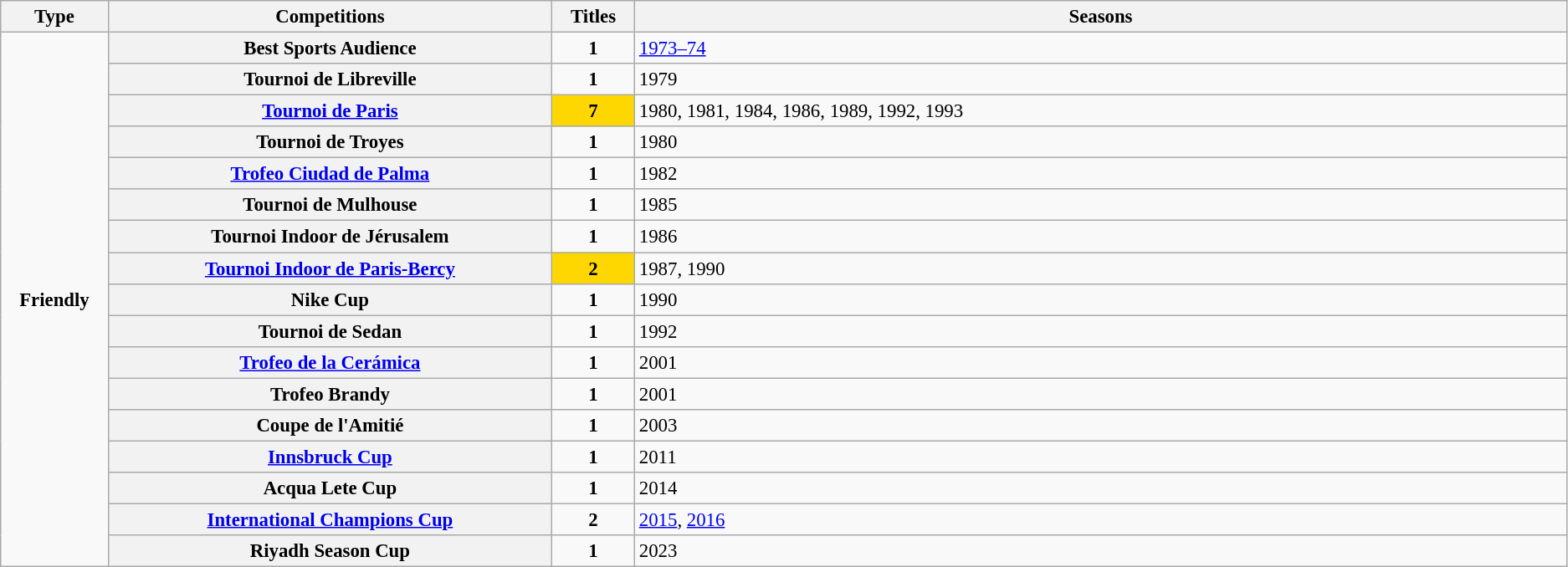<table class="wikitable plainrowheaders" style="font-size:95%; text-align:center;">
<tr>
<th style="width: 1%;">Type</th>
<th style="width: 10%;">Competitions</th>
<th style="width: 1%;">Titles</th>
<th style="width: 21%;">Seasons</th>
</tr>
<tr>
<td rowspan="17"><strong>Friendly</strong></td>
<th scope=col>Best Sports Audience</th>
<td align="center"><strong>1</strong></td>
<td align="left"><a href='#'>1973–74</a></td>
</tr>
<tr>
<th scope=col>Tournoi de Libreville</th>
<td align="center"><strong>1</strong></td>
<td align="left">1979</td>
</tr>
<tr>
<th scope=col><a href='#'>Tournoi de Paris</a></th>
<td style="background-color:gold"><strong>7</strong></td>
<td align="left">1980, 1981, 1984, 1986, 1989, 1992, 1993</td>
</tr>
<tr>
<th scope=col>Tournoi de Troyes</th>
<td align="center"><strong>1</strong></td>
<td align="left">1980</td>
</tr>
<tr>
<th scope=col><a href='#'>Trofeo Ciudad de Palma</a></th>
<td align="center"><strong>1</strong></td>
<td align="left">1982</td>
</tr>
<tr>
<th scope=col>Tournoi de Mulhouse</th>
<td align="center"><strong>1</strong></td>
<td align="left">1985</td>
</tr>
<tr>
<th scope=col>Tournoi Indoor de Jérusalem</th>
<td align="center"><strong>1</strong></td>
<td align="left">1986</td>
</tr>
<tr>
<th scope=col><a href='#'>Tournoi Indoor de Paris-Bercy</a></th>
<td style="background-color:gold"><strong>2</strong></td>
<td align="left">1987, 1990</td>
</tr>
<tr>
<th scope=col>Nike Cup</th>
<td align="center"><strong>1</strong></td>
<td align="left">1990</td>
</tr>
<tr>
<th scope=col>Tournoi de Sedan</th>
<td align="center"><strong>1</strong></td>
<td align="left">1992</td>
</tr>
<tr>
<th scope=col><a href='#'>Trofeo de la Cerámica</a></th>
<td align="center"><strong>1</strong></td>
<td align="left">2001</td>
</tr>
<tr>
<th scope=col>Trofeo Brandy</th>
<td align="center"><strong>1</strong></td>
<td align="left">2001</td>
</tr>
<tr>
<th scope=col>Coupe de l'Amitié</th>
<td align="center"><strong>1</strong></td>
<td align="left">2003</td>
</tr>
<tr>
<th scope=col><a href='#'>Innsbruck Cup</a></th>
<td align="center"><strong>1</strong></td>
<td align="left">2011</td>
</tr>
<tr>
<th scope=col>Acqua Lete Cup</th>
<td align="center"><strong>1</strong></td>
<td align="left">2014</td>
</tr>
<tr>
<th scope=col><a href='#'>International Champions Cup</a></th>
<td align="center"><strong>2</strong></td>
<td align="left"><a href='#'>2015</a>, <a href='#'>2016</a></td>
</tr>
<tr>
<th scope=col>Riyadh Season Cup</th>
<td align="center"><strong>1</strong></td>
<td align="left">2023</td>
</tr>
</table>
